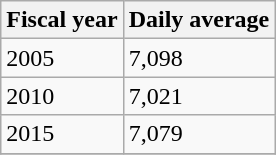<table class="wikitable">
<tr>
<th>Fiscal year</th>
<th>Daily average</th>
</tr>
<tr>
<td>2005</td>
<td>7,098</td>
</tr>
<tr>
<td>2010</td>
<td>7,021</td>
</tr>
<tr>
<td>2015</td>
<td>7,079</td>
</tr>
<tr>
</tr>
</table>
